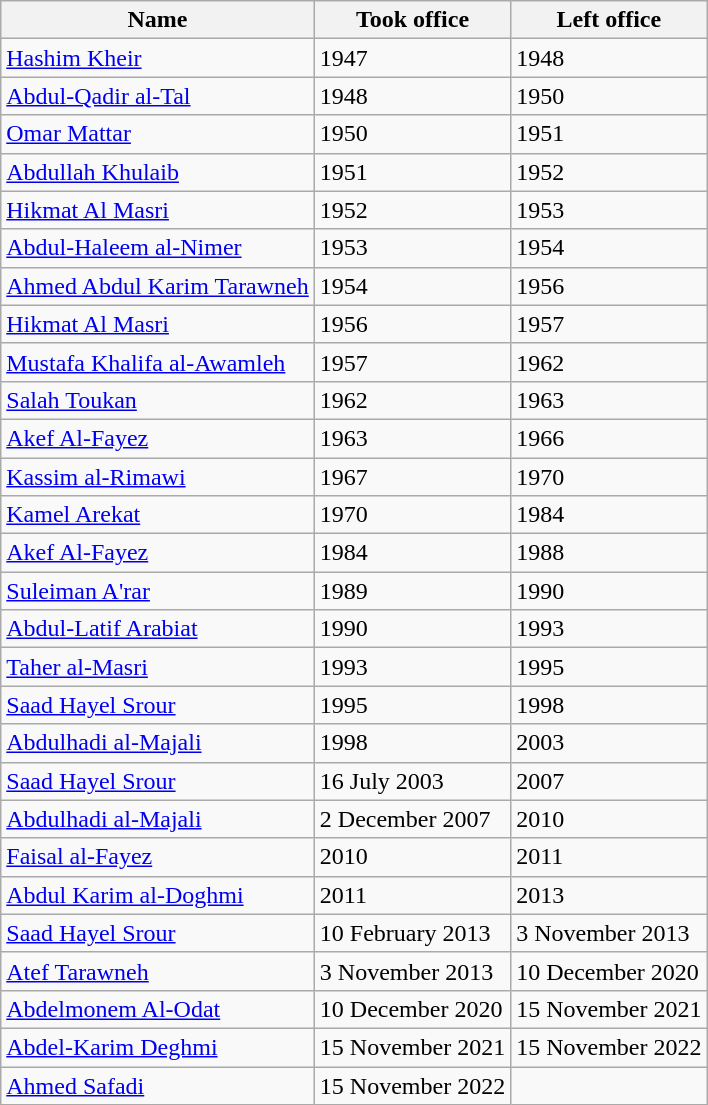<table class="wikitable">
<tr>
<th>Name</th>
<th>Took office</th>
<th>Left office</th>
</tr>
<tr>
<td><a href='#'>Hashim Kheir</a></td>
<td>1947</td>
<td>1948</td>
</tr>
<tr>
<td><a href='#'>Abdul-Qadir al-Tal</a></td>
<td>1948</td>
<td>1950</td>
</tr>
<tr>
<td><a href='#'>Omar Mattar</a></td>
<td>1950</td>
<td>1951</td>
</tr>
<tr>
<td><a href='#'>Abdullah Khulaib</a></td>
<td>1951</td>
<td>1952</td>
</tr>
<tr>
<td><a href='#'>Hikmat Al Masri</a></td>
<td>1952</td>
<td>1953</td>
</tr>
<tr>
<td><a href='#'>Abdul-Haleem al-Nimer</a></td>
<td>1953</td>
<td>1954</td>
</tr>
<tr>
<td><a href='#'>Ahmed Abdul Karim Tarawneh</a></td>
<td>1954</td>
<td>1956</td>
</tr>
<tr>
<td><a href='#'>Hikmat Al Masri</a></td>
<td>1956</td>
<td>1957</td>
</tr>
<tr>
<td><a href='#'>Mustafa Khalifa al-Awamleh</a></td>
<td>1957</td>
<td>1962</td>
</tr>
<tr>
<td><a href='#'>Salah Toukan</a></td>
<td>1962</td>
<td>1963</td>
</tr>
<tr>
<td><a href='#'>Akef Al-Fayez</a></td>
<td>1963</td>
<td>1966</td>
</tr>
<tr>
<td><a href='#'>Kassim al-Rimawi</a></td>
<td>1967</td>
<td>1970</td>
</tr>
<tr>
<td><a href='#'>Kamel Arekat</a></td>
<td>1970</td>
<td>1984</td>
</tr>
<tr>
<td><a href='#'>Akef Al-Fayez</a></td>
<td>1984</td>
<td>1988</td>
</tr>
<tr>
<td><a href='#'>Suleiman A'rar</a></td>
<td>1989</td>
<td>1990</td>
</tr>
<tr>
<td><a href='#'>Abdul-Latif Arabiat</a></td>
<td>1990</td>
<td>1993</td>
</tr>
<tr>
<td><a href='#'>Taher al-Masri</a></td>
<td>1993</td>
<td>1995</td>
</tr>
<tr>
<td><a href='#'>Saad Hayel Srour</a></td>
<td>1995</td>
<td>1998</td>
</tr>
<tr>
<td><a href='#'>Abdulhadi al-Majali</a></td>
<td>1998</td>
<td>2003</td>
</tr>
<tr>
<td><a href='#'>Saad Hayel Srour</a></td>
<td>16 July 2003</td>
<td>2007</td>
</tr>
<tr>
<td><a href='#'>Abdulhadi al-Majali</a></td>
<td>2 December 2007</td>
<td>2010</td>
</tr>
<tr>
<td><a href='#'>Faisal al-Fayez</a></td>
<td>2010</td>
<td>2011</td>
</tr>
<tr>
<td><a href='#'>Abdul Karim al-Doghmi</a></td>
<td>2011</td>
<td>2013</td>
</tr>
<tr>
<td><a href='#'>Saad Hayel Srour</a></td>
<td>10 February 2013</td>
<td>3 November 2013</td>
</tr>
<tr>
<td><a href='#'>Atef Tarawneh</a></td>
<td>3 November 2013</td>
<td>10 December 2020</td>
</tr>
<tr>
<td><a href='#'>Abdelmonem Al-Odat</a></td>
<td>10 December 2020</td>
<td>15 November 2021</td>
</tr>
<tr>
<td><a href='#'>Abdel-Karim Deghmi</a></td>
<td>15 November 2021</td>
<td>15 November 2022</td>
</tr>
<tr>
<td><a href='#'>Ahmed Safadi</a></td>
<td>15 November 2022</td>
<td></td>
</tr>
</table>
